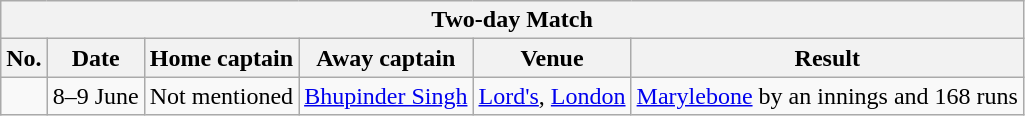<table class="wikitable">
<tr>
<th colspan="9">Two-day Match</th>
</tr>
<tr>
<th>No.</th>
<th>Date</th>
<th>Home captain</th>
<th>Away captain</th>
<th>Venue</th>
<th>Result</th>
</tr>
<tr>
<td></td>
<td>8–9 June</td>
<td>Not mentioned</td>
<td><a href='#'>Bhupinder Singh</a></td>
<td><a href='#'>Lord's</a>, <a href='#'>London</a></td>
<td><a href='#'>Marylebone</a> by an innings and 168 runs</td>
</tr>
</table>
